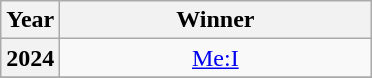<table class="wikitable plainrowheaders" style="text-align:center">
<tr>
<th scope="col">Year</th>
<th scope="col" width="200">Winner</th>
</tr>
<tr>
<th scope="row">2024</th>
<td><a href='#'>Me:I</a></td>
</tr>
<tr>
</tr>
</table>
